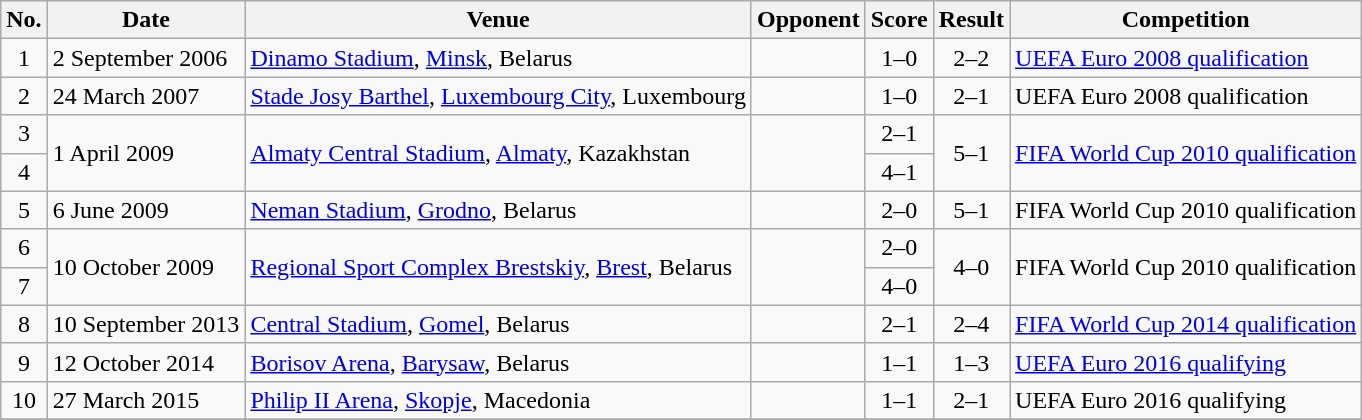<table class="wikitable sortable">
<tr>
<th scope="col">No.</th>
<th scope="col">Date</th>
<th scope="col">Venue</th>
<th scope="col">Opponent</th>
<th scope="col">Score</th>
<th scope="col">Result</th>
<th scope="col">Competition</th>
</tr>
<tr>
<td style="text-align:center">1</td>
<td>2 September 2006</td>
<td><a href='#'>Dinamo Stadium</a>, <a href='#'>Minsk</a>, Belarus</td>
<td></td>
<td style="text-align:center">1–0</td>
<td style="text-align:center">2–2</td>
<td><a href='#'>UEFA Euro 2008 qualification</a></td>
</tr>
<tr>
<td style="text-align:center">2</td>
<td>24 March 2007</td>
<td><a href='#'>Stade Josy Barthel</a>, <a href='#'>Luxembourg City</a>, Luxembourg</td>
<td></td>
<td style="text-align:center">1–0</td>
<td style="text-align:center">2–1</td>
<td>UEFA Euro 2008 qualification</td>
</tr>
<tr>
<td style="text-align:center">3</td>
<td rowspan="2">1 April 2009</td>
<td rowspan="2"><a href='#'>Almaty Central Stadium</a>, <a href='#'>Almaty</a>, Kazakhstan</td>
<td rowspan="2"></td>
<td style="text-align:center">2–1</td>
<td rowspan="2" style="text-align:center">5–1</td>
<td rowspan="2"><a href='#'>FIFA World Cup 2010 qualification</a></td>
</tr>
<tr>
<td style="text-align:center">4</td>
<td style="text-align:center">4–1</td>
</tr>
<tr>
<td style="text-align:center">5</td>
<td>6 June 2009</td>
<td><a href='#'>Neman Stadium</a>, <a href='#'>Grodno</a>, Belarus</td>
<td></td>
<td style="text-align:center">2–0</td>
<td style="text-align:center">5–1</td>
<td>FIFA World Cup 2010 qualification</td>
</tr>
<tr>
<td style="text-align:center">6</td>
<td rowspan="2">10 October 2009</td>
<td rowspan="2"><a href='#'>Regional Sport Complex Brestskiy</a>, <a href='#'>Brest</a>, Belarus</td>
<td rowspan="2"></td>
<td style="text-align:center">2–0</td>
<td rowspan="2" style="text-align:center">4–0</td>
<td rowspan="2">FIFA World Cup 2010 qualification</td>
</tr>
<tr>
<td style="text-align:center">7</td>
<td style="text-align:center">4–0</td>
</tr>
<tr>
<td style="text-align:center">8</td>
<td>10 September 2013</td>
<td><a href='#'>Central Stadium</a>, <a href='#'>Gomel</a>, Belarus</td>
<td></td>
<td style="text-align:center">2–1</td>
<td style="text-align:center">2–4</td>
<td><a href='#'>FIFA World Cup 2014 qualification</a></td>
</tr>
<tr>
<td style="text-align:center">9</td>
<td>12 October 2014</td>
<td><a href='#'>Borisov Arena</a>, <a href='#'>Barysaw</a>, Belarus</td>
<td></td>
<td style="text-align:center">1–1</td>
<td style="text-align:center">1–3</td>
<td><a href='#'>UEFA Euro 2016 qualifying</a></td>
</tr>
<tr>
<td style="text-align:center">10</td>
<td>27 March 2015</td>
<td><a href='#'>Philip II Arena</a>, <a href='#'>Skopje</a>, Macedonia</td>
<td></td>
<td style="text-align:center">1–1</td>
<td style="text-align:center">2–1</td>
<td>UEFA Euro 2016 qualifying</td>
</tr>
<tr>
</tr>
</table>
